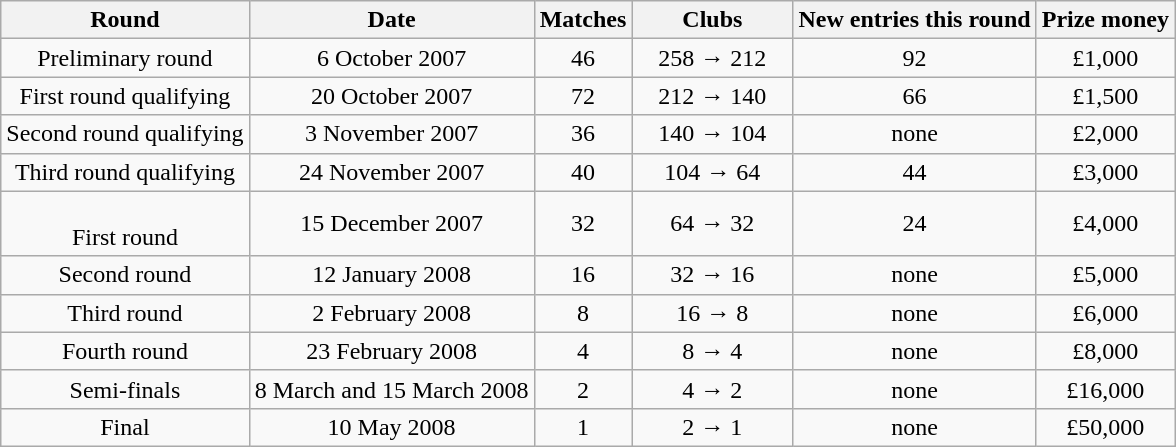<table class="wikitable">
<tr>
<th>Round</th>
<th>Date</th>
<th>Matches</th>
<th width=100>Clubs</th>
<th>New entries this round</th>
<th>Prize money</th>
</tr>
<tr align=center>
<td>Preliminary round</td>
<td>6 October 2007</td>
<td>46</td>
<td>258	→	212</td>
<td>92</td>
<td>£1,000</td>
</tr>
<tr align=center>
<td>First round qualifying</td>
<td>20 October 2007</td>
<td>72</td>
<td>212	→	140</td>
<td>66</td>
<td>£1,500</td>
</tr>
<tr align=center>
<td>Second round qualifying</td>
<td>3 November 2007</td>
<td>36</td>
<td>140	→	104</td>
<td>none</td>
<td>£2,000</td>
</tr>
<tr align=center>
<td>Third round qualifying</td>
<td>24 November 2007</td>
<td>40</td>
<td>104	→	64</td>
<td>44</td>
<td>£3,000</td>
</tr>
<tr align=center>
<td><br>First round</td>
<td>15 December 2007</td>
<td>32</td>
<td>64	→	32</td>
<td>24</td>
<td>£4,000</td>
</tr>
<tr align=center>
<td>Second round</td>
<td>12 January 2008</td>
<td>16</td>
<td>32	→	16</td>
<td>none</td>
<td>£5,000</td>
</tr>
<tr align=center>
<td>Third round</td>
<td>2 February 2008</td>
<td>8</td>
<td>16	→	8</td>
<td>none</td>
<td>£6,000</td>
</tr>
<tr align=center>
<td>Fourth round</td>
<td>23 February 2008</td>
<td>4</td>
<td>8	→	4</td>
<td>none</td>
<td>£8,000</td>
</tr>
<tr align=center>
<td>Semi-finals</td>
<td>8 March and 15 March 2008</td>
<td>2</td>
<td>4	→	2</td>
<td>none</td>
<td>£16,000</td>
</tr>
<tr align=center>
<td>Final</td>
<td>10 May 2008</td>
<td>1</td>
<td>2	→	1</td>
<td>none</td>
<td>£50,000</td>
</tr>
</table>
